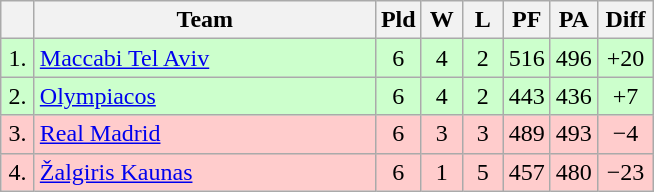<table class=wikitable style="text-align:center">
<tr>
<th width=15></th>
<th width=220>Team</th>
<th width=20>Pld</th>
<th width=20>W</th>
<th width=20>L</th>
<th width=20>PF</th>
<th width=20>PA</th>
<th width=30>Diff</th>
</tr>
<tr style="background: #ccffcc;">
<td>1.</td>
<td align=left> <a href='#'>Maccabi Tel Aviv</a></td>
<td>6</td>
<td>4</td>
<td>2</td>
<td>516</td>
<td>496</td>
<td>+20</td>
</tr>
<tr style="background: #ccffcc;">
<td>2.</td>
<td align=left> <a href='#'>Olympiacos</a></td>
<td>6</td>
<td>4</td>
<td>2</td>
<td>443</td>
<td>436</td>
<td>+7</td>
</tr>
<tr style="background: #ffcccc;">
<td>3.</td>
<td align=left> <a href='#'>Real Madrid</a></td>
<td>6</td>
<td>3</td>
<td>3</td>
<td>489</td>
<td>493</td>
<td>−4</td>
</tr>
<tr style="background: #ffcccc;">
<td>4.</td>
<td align=left> <a href='#'>Žalgiris Kaunas</a></td>
<td>6</td>
<td>1</td>
<td>5</td>
<td>457</td>
<td>480</td>
<td>−23</td>
</tr>
</table>
